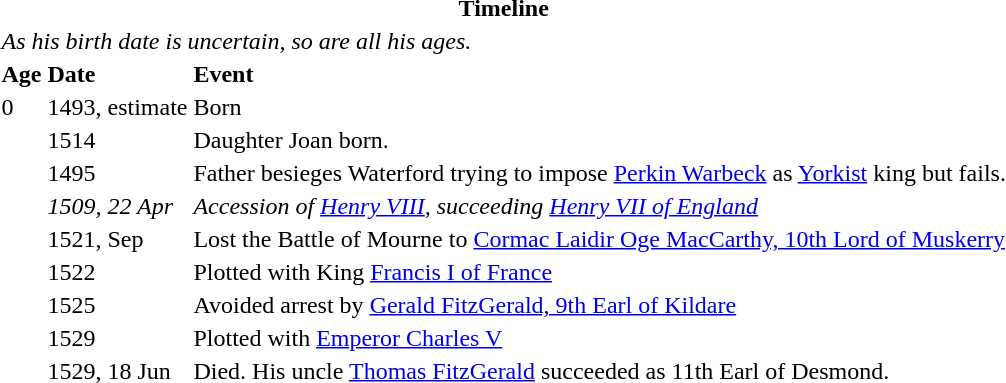<table>
<tr>
<th colspan=3>Timeline</th>
</tr>
<tr>
<td colspan=3><em>As his birth date is uncertain, so are all his ages.</em></td>
</tr>
<tr>
<th align="left">Age</th>
<th align="left">Date</th>
<th align="left">Event</th>
</tr>
<tr>
<td>0</td>
<td>1493, estimate</td>
<td>Born</td>
</tr>
<tr>
<td></td>
<td>1514</td>
<td>Daughter Joan born.</td>
</tr>
<tr>
<td></td>
<td>1495</td>
<td>Father besieges Waterford trying to impose <a href='#'>Perkin Warbeck</a> as <a href='#'>Yorkist</a> king but fails.</td>
</tr>
<tr>
<td></td>
<td><em>1509, 22 Apr</em></td>
<td><em>Accession of <a href='#'>Henry VIII</a>, succeeding <a href='#'>Henry VII of England</a></em></td>
</tr>
<tr>
<td></td>
<td>1521, Sep</td>
<td>Lost the Battle of Mourne to <a href='#'>Cormac Laidir Oge MacCarthy, 10th Lord of Muskerry</a></td>
</tr>
<tr>
<td></td>
<td>1522</td>
<td>Plotted with King <a href='#'>Francis I of France</a></td>
</tr>
<tr>
<td></td>
<td>1525</td>
<td>Avoided arrest by <a href='#'>Gerald FitzGerald, 9th Earl of Kildare</a></td>
</tr>
<tr>
<td></td>
<td>1529</td>
<td>Plotted with <a href='#'>Emperor Charles V</a></td>
</tr>
<tr>
<td></td>
<td>1529, 18 Jun</td>
<td>Died. His uncle <a href='#'>Thomas FitzGerald</a> succeeded as 11th Earl of Desmond.</td>
</tr>
</table>
